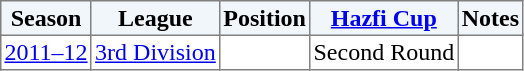<table border="1" cellpadding="2" style="border-collapse:collapse; text-align:center; font-size:normal;">
<tr style="background:#f0f6fa;">
<th>Season</th>
<th>League</th>
<th>Position</th>
<th><a href='#'>Hazfi Cup</a></th>
<th>Notes</th>
</tr>
<tr>
<td><a href='#'>2011–12</a></td>
<td><a href='#'>3rd Division</a></td>
<td></td>
<td>Second Round</td>
<td></td>
</tr>
</table>
